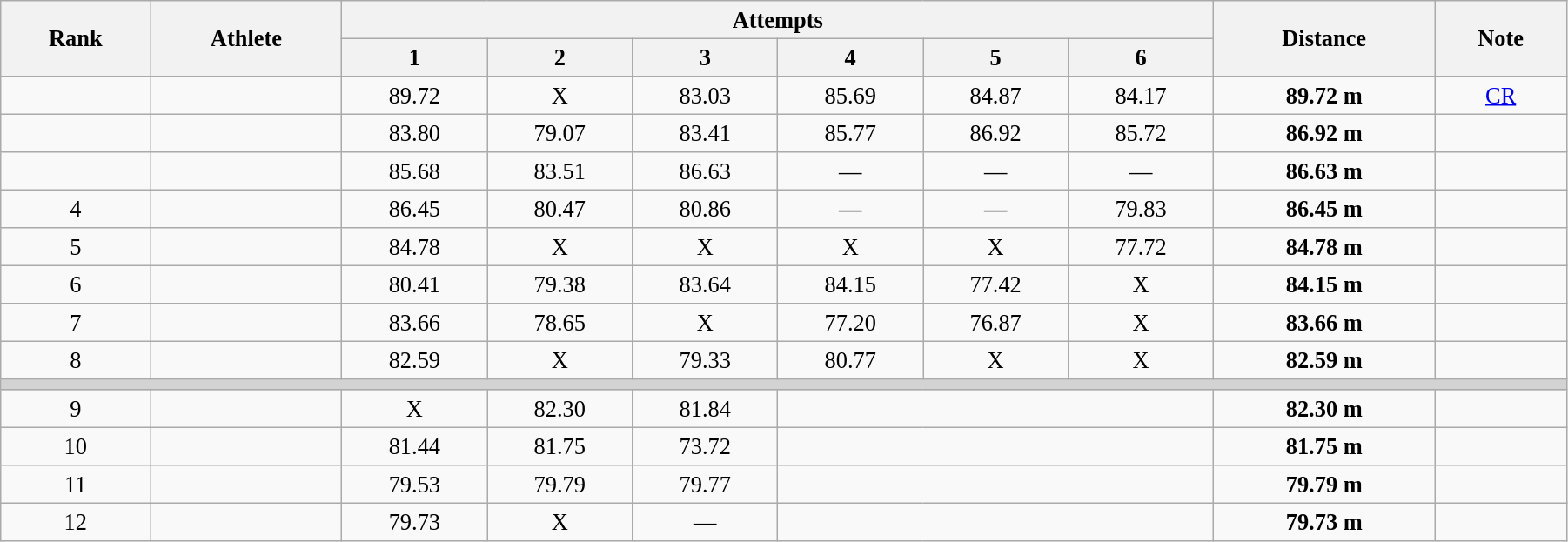<table class="wikitable" style=" text-align:center; font-size:110%;" width="95%">
<tr>
<th rowspan="2">Rank</th>
<th rowspan="2">Athlete</th>
<th colspan="6">Attempts</th>
<th rowspan="2">Distance</th>
<th rowspan="2">Note</th>
</tr>
<tr>
<th>1</th>
<th>2</th>
<th>3</th>
<th>4</th>
<th>5</th>
<th>6</th>
</tr>
<tr>
<td></td>
<td align=left></td>
<td>89.72</td>
<td>X</td>
<td>83.03</td>
<td>85.69</td>
<td>84.87</td>
<td>84.17</td>
<td><strong>89.72 m </strong></td>
<td><a href='#'>CR</a></td>
</tr>
<tr>
<td></td>
<td align=left></td>
<td>83.80</td>
<td>79.07</td>
<td>83.41</td>
<td>85.77</td>
<td>86.92</td>
<td>85.72</td>
<td><strong>86.92 m </strong></td>
<td></td>
</tr>
<tr>
<td></td>
<td align=left></td>
<td>85.68</td>
<td>83.51</td>
<td>86.63</td>
<td>—</td>
<td>—</td>
<td>—</td>
<td><strong>86.63 m    </strong></td>
<td></td>
</tr>
<tr>
<td>4</td>
<td align=left></td>
<td>86.45</td>
<td>80.47</td>
<td>80.86</td>
<td>—</td>
<td>—</td>
<td>79.83</td>
<td><strong>86.45 m </strong></td>
<td></td>
</tr>
<tr>
<td>5</td>
<td align=left></td>
<td>84.78</td>
<td>X</td>
<td>X</td>
<td>X</td>
<td>X</td>
<td>77.72</td>
<td><strong>84.78 m </strong></td>
<td></td>
</tr>
<tr>
<td>6</td>
<td align=left></td>
<td>80.41</td>
<td>79.38</td>
<td>83.64</td>
<td>84.15</td>
<td>77.42</td>
<td>X</td>
<td><strong>84.15 m </strong></td>
<td></td>
</tr>
<tr>
<td>7</td>
<td align=left></td>
<td>83.66</td>
<td>78.65</td>
<td>X</td>
<td>77.20</td>
<td>76.87</td>
<td>X</td>
<td><strong>83.66 m </strong></td>
<td></td>
</tr>
<tr>
<td>8</td>
<td align=left></td>
<td>82.59</td>
<td>X</td>
<td>79.33</td>
<td>80.77</td>
<td>X</td>
<td>X</td>
<td><strong>82.59 m </strong></td>
<td></td>
</tr>
<tr>
<td colspan=10 bgcolor=lightgray></td>
</tr>
<tr>
<td>9</td>
<td align=left></td>
<td>X</td>
<td>82.30</td>
<td>81.84</td>
<td colspan=3></td>
<td><strong>82.30 m </strong></td>
<td></td>
</tr>
<tr>
<td>10</td>
<td align=left></td>
<td>81.44</td>
<td>81.75</td>
<td>73.72</td>
<td colspan=3></td>
<td><strong>81.75 m </strong></td>
<td></td>
</tr>
<tr>
<td>11</td>
<td align=left></td>
<td>79.53</td>
<td>79.79</td>
<td>79.77</td>
<td colspan=3></td>
<td><strong>79.79 m </strong></td>
<td></td>
</tr>
<tr>
<td>12</td>
<td align=left></td>
<td>79.73</td>
<td>X</td>
<td>—</td>
<td colspan=3></td>
<td><strong>79.73 m </strong></td>
<td></td>
</tr>
</table>
